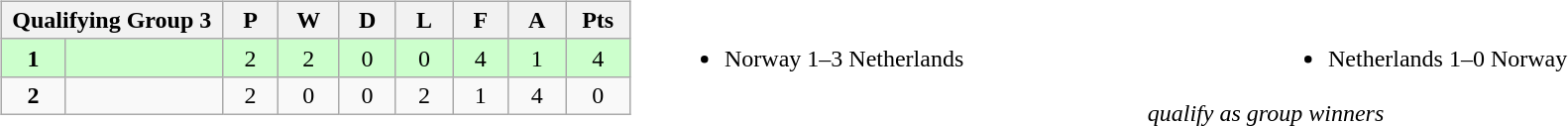<table width=100%>
<tr>
<td valign="top" width="440"><br><table class="wikitable">
<tr>
<th colspan="2">Qualifying Group 3</th>
<th rowspan="1">P</th>
<th rowspan="1">W</th>
<th colspan="1">D</th>
<th colspan="1">L</th>
<th colspan="1">F</th>
<th colspan="1">A</th>
<th colspan="1">Pts</th>
</tr>
<tr style="background:#ccffcc;">
<td align=center width="50"><strong>1</strong></td>
<td width="150"><strong></strong></td>
<td align=center width="50">2</td>
<td align=center width="50">2</td>
<td align=center width="50">0</td>
<td align=center width="50">0</td>
<td align=center width="50">4</td>
<td align=center width="50">1</td>
<td align=center width="50">4</td>
</tr>
<tr>
<td align=center><strong>2</strong></td>
<td></td>
<td align=center>2</td>
<td align=center>0</td>
<td align=center>0</td>
<td align=center>2</td>
<td align=center>1</td>
<td align=center>4</td>
<td align=center>0</td>
</tr>
</table>
</td>
<td valign="middle" align="center"><br><table width=100%>
<tr>
<td valign="middle" align=left width=50%><br><ul><li>Norway 1–3 Netherlands</li></ul></td>
<td valign="middle" align=left width=50%><br><ul><li>Netherlands 1–0 Norway</li></ul></td>
</tr>
</table>
<em> qualify as group winners</em></td>
</tr>
</table>
